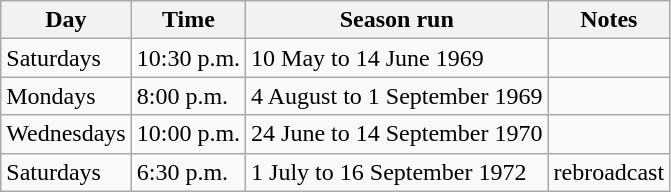<table class="wikitable">
<tr>
<th>Day</th>
<th>Time</th>
<th>Season run</th>
<th>Notes</th>
</tr>
<tr>
<td>Saturdays</td>
<td>10:30 p.m.</td>
<td>10 May to 14 June 1969</td>
<td></td>
</tr>
<tr>
<td>Mondays</td>
<td>8:00 p.m.</td>
<td>4 August to 1 September 1969</td>
<td></td>
</tr>
<tr>
<td>Wednesdays</td>
<td>10:00 p.m.</td>
<td>24 June to 14 September 1970</td>
<td></td>
</tr>
<tr>
<td>Saturdays</td>
<td>6:30 p.m.</td>
<td>1 July to 16 September 1972</td>
<td>rebroadcast</td>
</tr>
</table>
